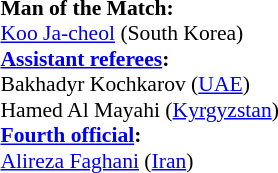<table width=50% style="font-size: 90%">
<tr>
<td><br><strong>Man of the Match:</strong>
<br><a href='#'>Koo Ja-cheol</a> (South Korea)<br><strong><a href='#'>Assistant referees</a>:</strong>
<br>Bakhadyr Kochkarov (<a href='#'>UAE</a>)
<br>Hamed Al Mayahi (<a href='#'>Kyrgyzstan</a>)
<br><strong><a href='#'>Fourth official</a>:</strong>
<br><a href='#'>Alireza Faghani</a> (<a href='#'>Iran</a>)</td>
</tr>
</table>
